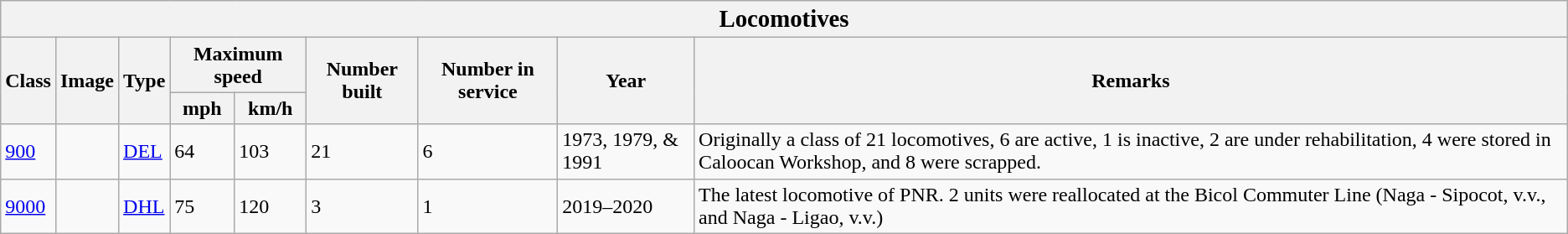<table class="wikitable">
<tr>
<th colspan="9"><big>Locomotives</big></th>
</tr>
<tr>
<th rowspan="2">Class</th>
<th rowspan="2">Image</th>
<th rowspan="2">Type</th>
<th colspan="2">Maximum speed</th>
<th rowspan="2">Number built</th>
<th rowspan="2">Number in service</th>
<th rowspan="2">Year</th>
<th rowspan="3">Remarks</th>
</tr>
<tr>
<th>mph</th>
<th>km/h</th>
</tr>
<tr>
<td rowspan="2"><a href='#'>900</a></td>
<td rowspan="2"></td>
<td rowspan="2"><a href='#'>DEL</a></td>
<td rowspan="2">64</td>
<td rowspan="2">103</td>
<td rowspan="2">21</td>
<td rowspan="2">6</td>
<td rowspan="2">1973, 1979, & 1991</td>
</tr>
<tr>
<td>Originally a class of 21 locomotives, 6 are active, 1 is inactive, 2 are under rehabilitation, 4 were stored in Caloocan Workshop, and 8 were scrapped.</td>
</tr>
<tr>
<td><a href='#'>9000</a></td>
<td></td>
<td><a href='#'>DHL</a></td>
<td>75</td>
<td>120</td>
<td>3</td>
<td>1</td>
<td>2019–2020</td>
<td>The latest locomotive of PNR. 2 units were reallocated at the Bicol Commuter Line (Naga - Sipocot, v.v., and Naga - Ligao, v.v.) </td>
</tr>
</table>
